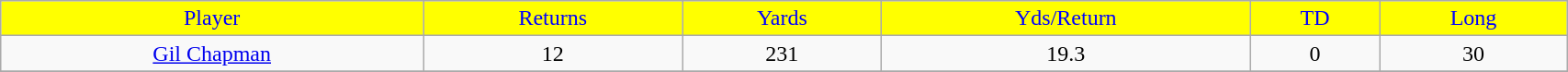<table class="wikitable" width="90%">
<tr align="center"  style="background:yellow;color:blue;">
<td>Player</td>
<td>Returns</td>
<td>Yards</td>
<td>Yds/Return</td>
<td>TD</td>
<td>Long</td>
</tr>
<tr align="center" bgcolor="">
<td><a href='#'>Gil Chapman</a></td>
<td>12</td>
<td>231</td>
<td>19.3</td>
<td>0</td>
<td>30</td>
</tr>
<tr>
</tr>
</table>
